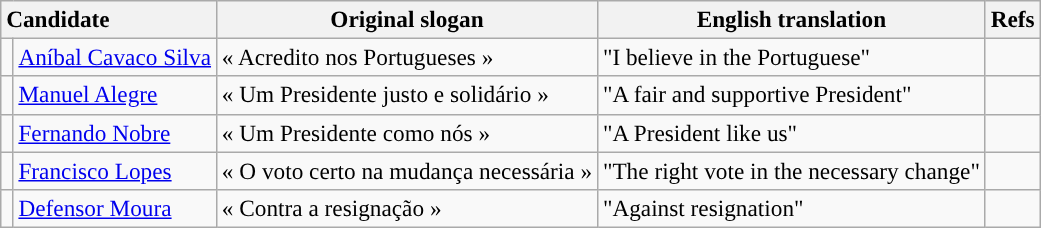<table class="wikitable" style="font-size:97%; text-align:left">
<tr>
<th style="text-align:left;" colspan="2">Candidate</th>
<th>Original slogan</th>
<th>English translation</th>
<th>Refs</th>
</tr>
<tr>
<td></td>
<td><a href='#'>Aníbal Cavaco Silva</a></td>
<td>« Acredito nos Portugueses »</td>
<td>"I believe in the Portuguese"</td>
<td></td>
</tr>
<tr>
<td width="1"></td>
<td><a href='#'>Manuel Alegre</a></td>
<td>« Um Presidente justo e solidário »</td>
<td>"A fair and supportive President"</td>
<td></td>
</tr>
<tr>
<td></td>
<td><a href='#'>Fernando Nobre</a></td>
<td>« Um Presidente como nós »</td>
<td>"A President like us"</td>
<td></td>
</tr>
<tr>
<td></td>
<td><a href='#'>Francisco Lopes</a></td>
<td>« O voto certo na mudança necessária »</td>
<td>"The right vote in the necessary change"</td>
<td></td>
</tr>
<tr>
<td style="background:"></td>
<td><a href='#'>Defensor Moura</a></td>
<td>« Contra a resignação »</td>
<td>"Against resignation"</td>
<td></td>
</tr>
</table>
